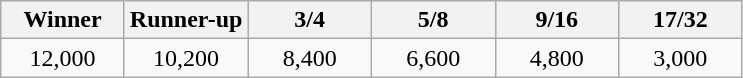<table class="wikitable" style="text-align:center">
<tr>
<th width="75">Winner</th>
<th width="75">Runner-up</th>
<th width="75">3/4</th>
<th width="75">5/8</th>
<th width="75">9/16</th>
<th width="75">17/32</th>
</tr>
<tr>
<td>12,000</td>
<td>10,200</td>
<td>8,400</td>
<td>6,600</td>
<td>4,800</td>
<td>3,000</td>
</tr>
</table>
